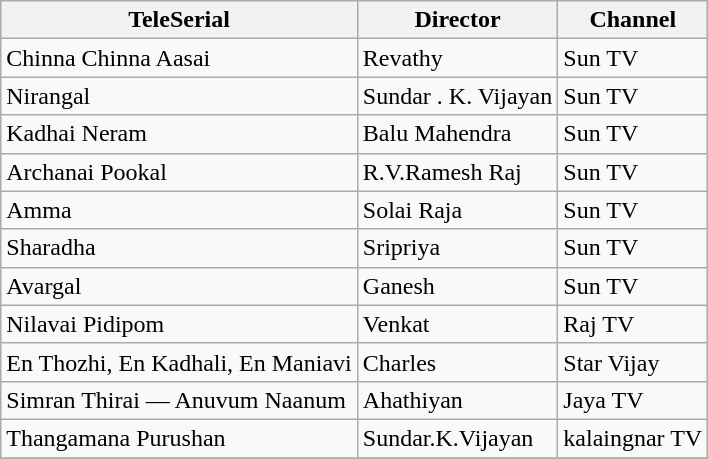<table class="wikitable">
<tr>
<th>TeleSerial</th>
<th>Director</th>
<th>Channel</th>
</tr>
<tr>
<td>Chinna Chinna Aasai</td>
<td>Revathy</td>
<td>Sun TV</td>
</tr>
<tr>
<td>Nirangal</td>
<td>Sundar . K. Vijayan</td>
<td>Sun TV</td>
</tr>
<tr>
<td>Kadhai Neram</td>
<td>Balu Mahendra</td>
<td>Sun TV</td>
</tr>
<tr>
<td>Archanai Pookal</td>
<td>R.V.Ramesh Raj</td>
<td>Sun TV</td>
</tr>
<tr>
<td>Amma</td>
<td>Solai Raja</td>
<td>Sun TV</td>
</tr>
<tr>
<td>Sharadha</td>
<td>Sripriya</td>
<td>Sun TV</td>
</tr>
<tr>
<td>Avargal</td>
<td>Ganesh</td>
<td>Sun TV</td>
</tr>
<tr>
<td>Nilavai Pidipom</td>
<td>Venkat</td>
<td>Raj TV</td>
</tr>
<tr>
<td>En Thozhi, En Kadhali, En Maniavi</td>
<td>Charles</td>
<td>Star Vijay</td>
</tr>
<tr>
<td>Simran Thirai — Anuvum Naanum</td>
<td>Ahathiyan</td>
<td>Jaya TV</td>
</tr>
<tr>
<td>Thangamana Purushan</td>
<td>Sundar.K.Vijayan</td>
<td>kalaingnar TV</td>
</tr>
<tr>
</tr>
</table>
